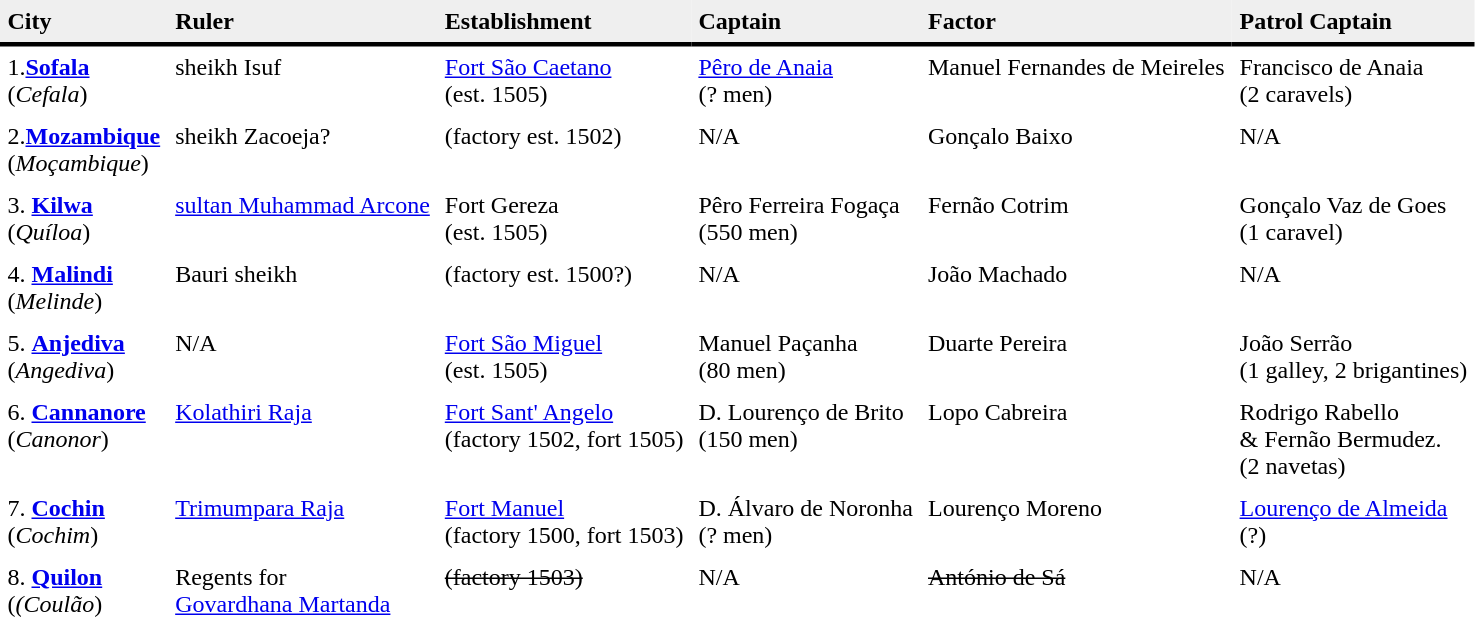<table class="toccolours" style="border-collapse:collapse" cellpadding=5>
<tr>
<td style="border-bottom:3px solid; background:#efefef;"><strong>City</strong></td>
<td style="border-bottom:3px solid; background:#efefef;"><strong>Ruler</strong></td>
<td style="border-bottom:3px solid; background:#efefef;"><strong>Establishment</strong></td>
<td style="border-bottom:3px solid; background:#efefef;"><strong>Captain</strong></td>
<td style="border-bottom:3px solid; background:#efefef;"><strong>Factor</strong></td>
<td style="border-bottom:3px solid; background:#efefef;"><strong>Patrol Captain</strong></td>
</tr>
<tr valign = top>
<td>1.<strong><a href='#'>Sofala</a></strong> <br>(<em>Cefala</em>)</td>
<td>sheikh Isuf</td>
<td><a href='#'>Fort São Caetano</a> <br>(est. 1505)</td>
<td><a href='#'>Pêro de Anaia</a> <br> (? men)</td>
<td>Manuel Fernandes de Meireles</td>
<td>Francisco de Anaia <br>(2 caravels)</td>
</tr>
<tr valign = top>
<td>2.<strong><a href='#'>Mozambique</a></strong><br> (<em>Moçambique</em>)</td>
<td>sheikh Zacoeja?</td>
<td>(factory est. 1502)</td>
<td>N/A</td>
<td>Gonçalo Baixo</td>
<td>N/A</td>
</tr>
<tr valign = top>
<td>3. <strong><a href='#'>Kilwa</a></strong> <br> (<em>Quíloa</em>)</td>
<td><a href='#'>sultan Muhammad Arcone</a></td>
<td>Fort Gereza <br>(est. 1505)</td>
<td>Pêro Ferreira Fogaça <br> (550 men)</td>
<td>Fernão Cotrim</td>
<td>Gonçalo Vaz de Goes <br>(1 caravel)</td>
</tr>
<tr valign = top>
<td>4. <strong><a href='#'>Malindi</a></strong> <br> (<em>Melinde</em>)</td>
<td>Bauri sheikh</td>
<td>(factory est. 1500?)</td>
<td>N/A</td>
<td>João Machado</td>
<td>N/A</td>
</tr>
<tr valign = top>
<td>5. <strong><a href='#'>Anjediva</a></strong> <br> (<em>Angediva</em>)</td>
<td>N/A</td>
<td><a href='#'>Fort São Miguel</a> <br>(est. 1505)</td>
<td>Manuel Paçanha <br> (80 men)</td>
<td>Duarte Pereira</td>
<td>João Serrão <br>(1 galley, 2 brigantines)</td>
</tr>
<tr valign = top>
<td>6. <strong><a href='#'>Cannanore</a></strong> <br>(<em>Canonor</em>)</td>
<td><a href='#'>Kolathiri Raja</a></td>
<td><a href='#'>Fort Sant' Angelo</a> <br>(factory 1502, fort 1505)</td>
<td>D. Lourenço de Brito <br> (150 men)</td>
<td>Lopo Cabreira</td>
<td>Rodrigo Rabello <br> & Fernão Bermudez. <br>(2 navetas)</td>
</tr>
<tr valign = top>
<td>7. <strong><a href='#'>Cochin</a></strong> <br> (<em>Cochim</em>)</td>
<td><a href='#'>Trimumpara Raja</a></td>
<td><a href='#'>Fort Manuel</a> <br>(factory 1500, fort 1503)</td>
<td>D. Álvaro de Noronha <br> (? men)</td>
<td>Lourenço Moreno</td>
<td><a href='#'>Lourenço de Almeida</a> <br>(?)</td>
</tr>
<tr valign = top>
<td>8. <strong><a href='#'>Quilon</a></strong> <br> (<em>(Coulão</em>)</td>
<td>Regents for <br><a href='#'>Govardhana Martanda</a></td>
<td><del>(factory 1503)</del></td>
<td>N/A</td>
<td><del>António de Sá</del></td>
<td>N/A</td>
</tr>
<tr valign = top>
</tr>
</table>
